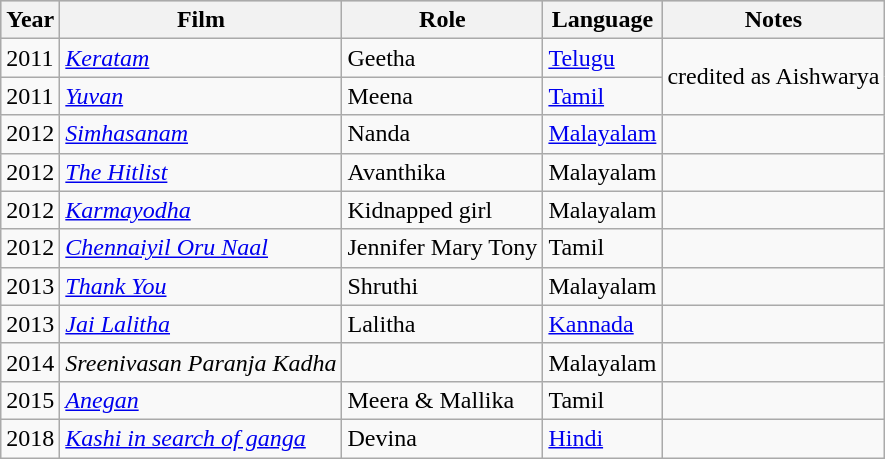<table class="wikitable sortable">
<tr style="background:#ccc; text-align:center;">
<th>Year</th>
<th>Film</th>
<th>Role</th>
<th>Language</th>
<th>Notes</th>
</tr>
<tr>
<td>2011</td>
<td><em><a href='#'>Keratam</a></em></td>
<td>Geetha</td>
<td><a href='#'>Telugu</a></td>
<td rowspan="2">credited as Aishwarya</td>
</tr>
<tr>
<td>2011</td>
<td><em><a href='#'>Yuvan</a></em></td>
<td>Meena</td>
<td><a href='#'>Tamil</a></td>
</tr>
<tr>
<td>2012</td>
<td><em><a href='#'>Simhasanam</a></em></td>
<td>Nanda</td>
<td><a href='#'>Malayalam</a></td>
<td></td>
</tr>
<tr>
<td>2012</td>
<td><em><a href='#'>The Hitlist</a></em></td>
<td>Avanthika</td>
<td>Malayalam</td>
<td></td>
</tr>
<tr>
<td>2012</td>
<td><em><a href='#'>Karmayodha</a></em></td>
<td>Kidnapped girl</td>
<td>Malayalam</td>
<td></td>
</tr>
<tr>
<td>2012</td>
<td><em><a href='#'>Chennaiyil Oru Naal</a></em></td>
<td>Jennifer Mary Tony</td>
<td>Tamil</td>
<td></td>
</tr>
<tr>
<td>2013</td>
<td><em><a href='#'>Thank You</a></em></td>
<td>Shruthi</td>
<td>Malayalam</td>
<td></td>
</tr>
<tr>
<td>2013</td>
<td><em><a href='#'>Jai Lalitha</a></em></td>
<td>Lalitha</td>
<td><a href='#'>Kannada</a></td>
<td></td>
</tr>
<tr>
<td>2014</td>
<td><em>Sreenivasan Paranja Kadha</em></td>
<td></td>
<td>Malayalam</td>
<td></td>
</tr>
<tr>
<td>2015</td>
<td><em><a href='#'>Anegan</a></em></td>
<td>Meera & Mallika</td>
<td>Tamil</td>
<td></td>
</tr>
<tr>
<td>2018</td>
<td><em><a href='#'>Kashi in search of ganga</a></em></td>
<td>Devina</td>
<td><a href='#'>Hindi</a></td>
<td></td>
</tr>
</table>
